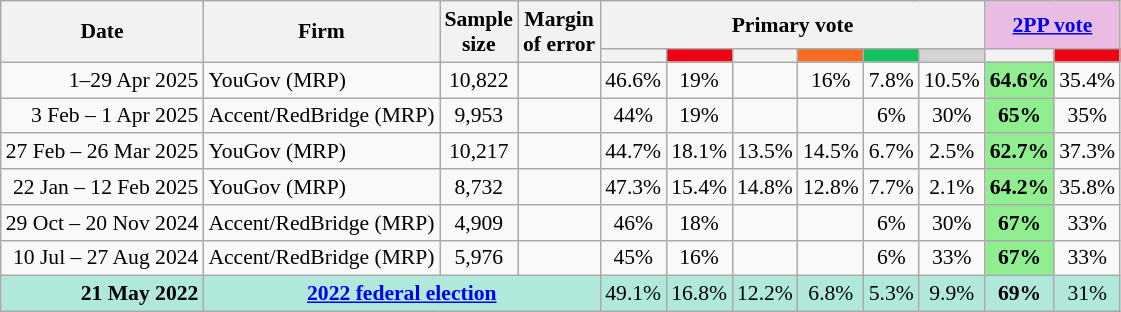<table class="nowrap wikitable tpl-blanktable" style=text-align:center;font-size:90%>
<tr>
<th rowspan=2>Date</th>
<th rowspan=2>Firm</th>
<th rowspan=2>Sample<br>size</th>
<th rowspan=2>Margin<br>of error</th>
<th colspan=6>Primary vote</th>
<th colspan=2 class=unsortable style=background:#ebbce3><a href='#'>2PP vote</a></th>
</tr>
<tr>
<th style=background:></th>
<th style="background:#F00011"></th>
<th style=background:></th>
<th style=background:#f36c21></th>
<th style=background:#10C25B></th>
<th style=background:lightgray></th>
<th style=background:></th>
<th style="background:#F00011"></th>
</tr>
<tr>
<td align=right>1–29 Apr 2025</td>
<td align=left>YouGov (MRP)</td>
<td>10,822</td>
<td></td>
<td>46.6%</td>
<td>19%</td>
<td></td>
<td>16%</td>
<td>7.8%</td>
<td>10.5%</td>
<th style="background:#90ee90">64.6%</th>
<td>35.4%</td>
</tr>
<tr>
<td align=right>3 Feb – 1 Apr 2025</td>
<td align=left>Accent/RedBridge (MRP)</td>
<td>9,953</td>
<td></td>
<td>44%</td>
<td>19%</td>
<td></td>
<td></td>
<td>6%</td>
<td>30%</td>
<th style="background:#90ee90">65%</th>
<td>35%</td>
</tr>
<tr>
<td align=right>27 Feb – 26 Mar 2025</td>
<td align=left>YouGov (MRP)</td>
<td>10,217</td>
<td></td>
<td>44.7%</td>
<td>18.1%</td>
<td>13.5%</td>
<td>14.5%</td>
<td>6.7%</td>
<td>2.5%</td>
<th style="background:#90ee90">62.7%</th>
<td>37.3%</td>
</tr>
<tr>
<td align=right>22 Jan – 12 Feb 2025</td>
<td align=left>YouGov (MRP)</td>
<td>8,732</td>
<td></td>
<td>47.3%</td>
<td>15.4%</td>
<td>14.8%</td>
<td>12.8%</td>
<td>7.7%</td>
<td>2.1%</td>
<th style="background:#90ee90">64.2%</th>
<td>35.8%</td>
</tr>
<tr>
<td align=right>29 Oct – 20 Nov 2024</td>
<td align=left>Accent/RedBridge (MRP)</td>
<td>4,909</td>
<td></td>
<td>46%</td>
<td>18%</td>
<td></td>
<td></td>
<td>6%</td>
<td>30%</td>
<th style="background:#90ee90">67%</th>
<td>33%</td>
</tr>
<tr>
<td align=right>10 Jul – 27 Aug 2024</td>
<td align=left>Accent/RedBridge (MRP)</td>
<td>5,976</td>
<td></td>
<td>45%</td>
<td>16%</td>
<td></td>
<td></td>
<td>6%</td>
<td>33%</td>
<th style="background:#90ee90">67%</th>
<td>33%</td>
</tr>
<tr style="background:#b0e9db">
<td style="text-align:right" data-sort-value="21-May-2022"><strong>21 May 2022</strong></td>
<td colspan="3" style="text-align:center"><strong><a href='#'>2022 federal election</a></strong></td>
<td>49.1%</td>
<td>16.8%</td>
<td>12.2%</td>
<td>6.8%</td>
<td>5.3%</td>
<td>9.9%</td>
<td><strong>69%</strong></td>
<td>31%</td>
</tr>
</table>
